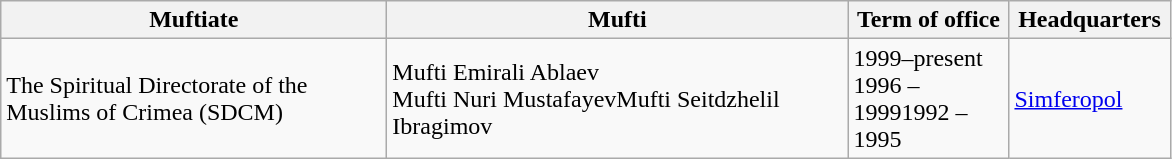<table class=wikitable>
<tr>
<th scope="row" width="250">Muftiate</th>
<th scope="row" width="300">Mufti</th>
<th scope="row" width="100">Term of office</th>
<th scope="row" width="100">Headquarters</th>
</tr>
<tr>
<td>The Spiritual Directorate of the Muslims of Crimea (SDCM)</td>
<td>Mufti Emirali Ablaev<br>Mufti Nuri MustafayevMufti Seitdzhelil Ibragimov</td>
<td>1999–present<br>1996 – 19991992 – 1995</td>
<td><a href='#'>Simferopol</a></td>
</tr>
</table>
